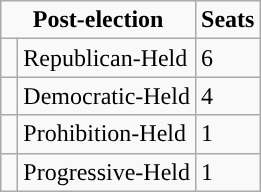<table class= "wikitable">
<tr>
<td colspan= "2" rowspan= "1" align= "center" valign= "top"><strong>Post-election</strong></td>
<td valign= "top"><strong>Seats</strong><br></td>
</tr>
<tr>
<td style="background-color:"> </td>
<td>Republican-Held</td>
<td>6</td>
</tr>
<tr>
<td style="background-color:"> </td>
<td>Democratic-Held</td>
<td>4</td>
</tr>
<tr>
<td style="background-color:"> </td>
<td>Prohibition-Held</td>
<td>1</td>
</tr>
<tr>
<td style="background-color:"> </td>
<td>Progressive-Held</td>
<td>1</td>
</tr>
</table>
